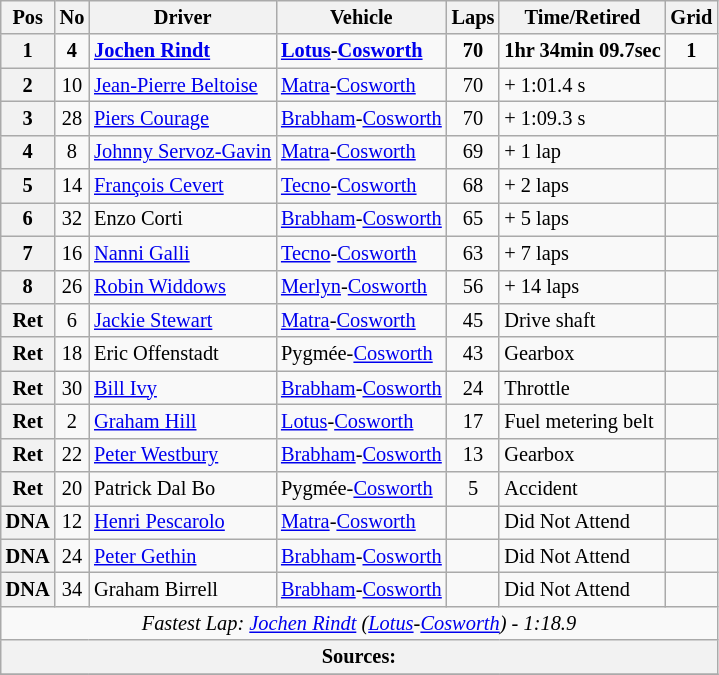<table class="wikitable" style="font-size: 85%;">
<tr>
<th>Pos</th>
<th>No</th>
<th>Driver</th>
<th>Vehicle</th>
<th>Laps</th>
<th>Time/Retired</th>
<th>Grid</th>
</tr>
<tr>
<th>1</th>
<td align="center"><strong>4</strong></td>
<td> <strong><a href='#'>Jochen Rindt</a></strong></td>
<td><strong><a href='#'>Lotus</a>-<a href='#'>Cosworth</a></strong></td>
<td align="center"><strong>70</strong></td>
<td><strong>1hr 34min 09.7sec</strong></td>
<td align="center"><strong>1</strong></td>
</tr>
<tr>
<th>2</th>
<td align="center">10</td>
<td> <a href='#'>Jean-Pierre Beltoise</a></td>
<td><a href='#'>Matra</a>-<a href='#'>Cosworth</a></td>
<td align="center">70</td>
<td>+ 1:01.4 s</td>
<td align="center"></td>
</tr>
<tr>
<th>3</th>
<td align="center">28</td>
<td> <a href='#'>Piers Courage</a></td>
<td><a href='#'>Brabham</a>-<a href='#'>Cosworth</a></td>
<td align="center">70</td>
<td>+ 1:09.3 s</td>
<td align="center"></td>
</tr>
<tr>
<th>4</th>
<td align="center">8</td>
<td> <a href='#'>Johnny Servoz-Gavin</a></td>
<td><a href='#'>Matra</a>-<a href='#'>Cosworth</a></td>
<td align="center">69</td>
<td>+ 1 lap</td>
<td align="center"></td>
</tr>
<tr>
<th>5</th>
<td align="center">14</td>
<td> <a href='#'>François Cevert</a></td>
<td><a href='#'>Tecno</a>-<a href='#'>Cosworth</a></td>
<td align="center">68</td>
<td>+ 2 laps</td>
<td align="center"></td>
</tr>
<tr>
<th>6</th>
<td align="center">32</td>
<td> Enzo Corti</td>
<td><a href='#'>Brabham</a>-<a href='#'>Cosworth</a></td>
<td align="center">65</td>
<td>+ 5 laps</td>
<td align="center"></td>
</tr>
<tr>
<th>7</th>
<td align="center">16</td>
<td> <a href='#'>Nanni Galli</a></td>
<td><a href='#'>Tecno</a>-<a href='#'>Cosworth</a></td>
<td align="center">63</td>
<td>+ 7 laps</td>
<td align="center"></td>
</tr>
<tr>
<th>8</th>
<td align="center">26</td>
<td> <a href='#'>Robin Widdows</a></td>
<td><a href='#'>Merlyn</a>-<a href='#'>Cosworth</a></td>
<td align="center">56</td>
<td>+ 14 laps</td>
<td align="center"></td>
</tr>
<tr>
<th>Ret</th>
<td align="center">6</td>
<td> <a href='#'>Jackie Stewart</a></td>
<td><a href='#'>Matra</a>-<a href='#'>Cosworth</a></td>
<td align="center">45</td>
<td>Drive shaft</td>
<td align="center"></td>
</tr>
<tr>
<th>Ret</th>
<td align="center">18</td>
<td> Eric Offenstadt</td>
<td>Pygmée-<a href='#'>Cosworth</a></td>
<td align="center">43</td>
<td>Gearbox</td>
<td align="center"></td>
</tr>
<tr>
<th>Ret</th>
<td align="center">30</td>
<td> <a href='#'>Bill Ivy</a></td>
<td><a href='#'>Brabham</a>-<a href='#'>Cosworth</a></td>
<td align="center">24</td>
<td>Throttle</td>
<td align="center"></td>
</tr>
<tr>
<th>Ret</th>
<td align="center">2</td>
<td> <a href='#'>Graham Hill</a></td>
<td><a href='#'>Lotus</a>-<a href='#'>Cosworth</a></td>
<td align="center">17</td>
<td>Fuel metering belt</td>
<td align="center"></td>
</tr>
<tr>
<th>Ret</th>
<td align="center">22</td>
<td> <a href='#'>Peter Westbury</a></td>
<td><a href='#'>Brabham</a>-<a href='#'>Cosworth</a></td>
<td align="center">13</td>
<td>Gearbox</td>
<td align="center"></td>
</tr>
<tr>
<th>Ret</th>
<td align="center">20</td>
<td> Patrick Dal Bo</td>
<td>Pygmée-<a href='#'>Cosworth</a></td>
<td align="center">5</td>
<td>Accident</td>
<td align="center"></td>
</tr>
<tr>
<th>DNA</th>
<td align="center">12</td>
<td> <a href='#'>Henri Pescarolo</a></td>
<td><a href='#'>Matra</a>-<a href='#'>Cosworth</a></td>
<td></td>
<td>Did Not Attend</td>
<td></td>
</tr>
<tr>
<th>DNA</th>
<td align="center">24</td>
<td> <a href='#'>Peter Gethin</a></td>
<td><a href='#'>Brabham</a>-<a href='#'>Cosworth</a></td>
<td></td>
<td>Did Not Attend</td>
<td></td>
</tr>
<tr>
<th>DNA</th>
<td align="center">34</td>
<td> Graham Birrell</td>
<td><a href='#'>Brabham</a>-<a href='#'>Cosworth</a></td>
<td></td>
<td>Did Not Attend</td>
<td></td>
</tr>
<tr>
<td colspan="8" align="center"><em>Fastest Lap: <a href='#'>Jochen Rindt</a> (<a href='#'>Lotus</a>-<a href='#'>Cosworth</a>) - 1:18.9</em></td>
</tr>
<tr>
<th colspan="8">Sources:</th>
</tr>
<tr>
</tr>
</table>
